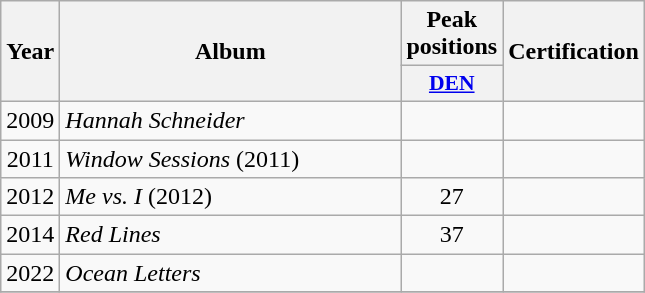<table class="wikitable">
<tr>
<th align="center" rowspan="2" width="10">Year</th>
<th align="center" rowspan="2" width="220">Album</th>
<th align="center" colspan="1" width="20">Peak positions</th>
<th align="center" rowspan="2" width="70">Certification</th>
</tr>
<tr>
<th scope="col" style="width:3em;font-size:90%;"><a href='#'>DEN</a><br></th>
</tr>
<tr>
<td style="text-align:center;">2009</td>
<td><em>Hannah Schneider</em></td>
<td style="text-align:center;"></td>
<td style="text-align:center;"></td>
</tr>
<tr>
<td style="text-align:center;">2011</td>
<td><em>Window Sessions</em> (2011)</td>
<td style="text-align:center;"></td>
<td style="text-align:center;"></td>
</tr>
<tr>
<td style="text-align:center;">2012</td>
<td><em>Me vs. I</em> (2012)</td>
<td style="text-align:center;">27</td>
<td style="text-align:center;"></td>
</tr>
<tr>
<td style="text-align:center;">2014</td>
<td><em>Red Lines</em></td>
<td style="text-align:center;">37</td>
<td style="text-align:center;"></td>
</tr>
<tr>
<td style="text-align:center;">2022</td>
<td><em>Ocean Letters</em></td>
<td style="text-align:center;"></td>
<td style="text-align:center;"></td>
</tr>
<tr>
</tr>
</table>
